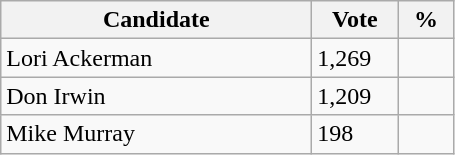<table class="wikitable">
<tr>
<th bgcolor="#DDDDFF" width="200px">Candidate</th>
<th bgcolor="#DDDDFF" width="50px">Vote</th>
<th bgcolor="#DDDDFF" width="30px">%</th>
</tr>
<tr>
<td>Lori Ackerman</td>
<td>1,269</td>
<td></td>
</tr>
<tr>
<td>Don Irwin</td>
<td>1,209</td>
<td></td>
</tr>
<tr>
<td>Mike Murray</td>
<td>198</td>
<td></td>
</tr>
</table>
